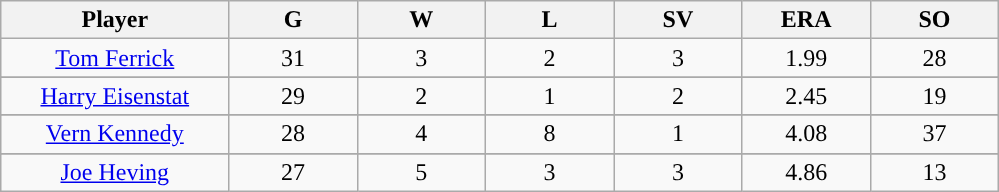<table class="wikitable sortable">
<tr>
<th bgcolor="#DDDDFF" width="16%">Player</th>
<th bgcolor="#DDDDFF" width="9%">G</th>
<th bgcolor="#DDDDFF" width="9%">W</th>
<th bgcolor="#DDDDFF" width="9%">L</th>
<th bgcolor="#DDDDFF" width="9%">SV</th>
<th bgcolor="#DDDDFF" width="9%">ERA</th>
<th bgcolor="#DDDDFF" width="9%">SO</th>
</tr>
<tr align="center">
<td><a href='#'>Tom Ferrick</a></td>
<td>31</td>
<td>3</td>
<td>2</td>
<td>3</td>
<td>1.99</td>
<td>28</td>
</tr>
<tr>
</tr>
<tr align=center>
<td><a href='#'>Harry Eisenstat</a></td>
<td>29</td>
<td>2</td>
<td>1</td>
<td>2</td>
<td>2.45</td>
<td>19</td>
</tr>
<tr>
</tr>
<tr align=center>
<td><a href='#'>Vern Kennedy</a></td>
<td>28</td>
<td>4</td>
<td>8</td>
<td>1</td>
<td>4.08</td>
<td>37</td>
</tr>
<tr>
</tr>
<tr align="center">
<td><a href='#'>Joe Heving</a></td>
<td>27</td>
<td>5</td>
<td>3</td>
<td>3</td>
<td>4.86</td>
<td>13</td>
</tr>
</table>
